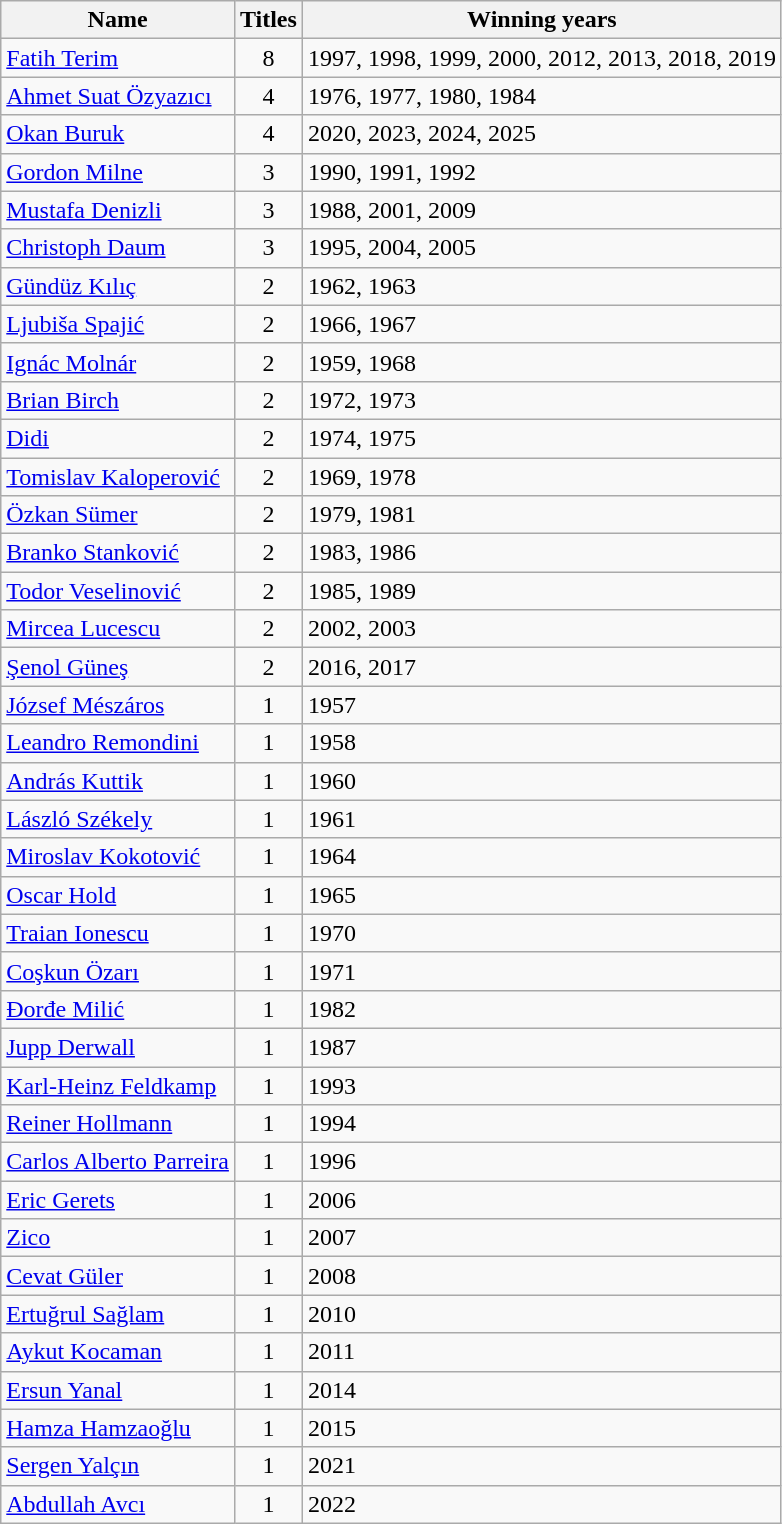<table class="wikitable">
<tr>
<th>Name</th>
<th>Titles</th>
<th>Winning years</th>
</tr>
<tr>
<td> <a href='#'>Fatih Terim</a></td>
<td align=center>8</td>
<td>1997, 1998, 1999, 2000, 2012, 2013, 2018, 2019</td>
</tr>
<tr>
<td> <a href='#'>Ahmet Suat Özyazıcı</a></td>
<td align=center>4</td>
<td>1976, 1977, 1980, 1984</td>
</tr>
<tr>
<td> <a href='#'>Okan Buruk</a></td>
<td align=center>4</td>
<td>2020, 2023, 2024, 2025</td>
</tr>
<tr>
<td> <a href='#'>Gordon Milne</a></td>
<td align=center>3</td>
<td>1990, 1991, 1992</td>
</tr>
<tr>
<td> <a href='#'>Mustafa Denizli</a></td>
<td align=center>3</td>
<td>1988, 2001, 2009</td>
</tr>
<tr>
<td> <a href='#'>Christoph Daum</a></td>
<td align=center>3</td>
<td>1995, 2004, 2005</td>
</tr>
<tr>
<td> <a href='#'>Gündüz Kılıç</a></td>
<td align=center>2</td>
<td>1962, 1963</td>
</tr>
<tr>
<td> <a href='#'>Ljubiša Spajić</a></td>
<td align=center>2</td>
<td>1966, 1967</td>
</tr>
<tr>
<td> <a href='#'>Ignác Molnár</a></td>
<td align=center>2</td>
<td>1959, 1968</td>
</tr>
<tr>
<td> <a href='#'>Brian Birch</a></td>
<td align=center>2</td>
<td>1972, 1973</td>
</tr>
<tr>
<td> <a href='#'>Didi</a></td>
<td align=center>2</td>
<td>1974, 1975</td>
</tr>
<tr>
<td> <a href='#'>Tomislav Kaloperović</a></td>
<td align=center>2</td>
<td>1969, 1978</td>
</tr>
<tr>
<td> <a href='#'>Özkan Sümer</a></td>
<td align=center>2</td>
<td>1979, 1981</td>
</tr>
<tr>
<td> <a href='#'>Branko Stanković</a></td>
<td align=center>2</td>
<td>1983, 1986</td>
</tr>
<tr>
<td> <a href='#'>Todor Veselinović</a></td>
<td align=center>2</td>
<td>1985, 1989</td>
</tr>
<tr>
<td> <a href='#'>Mircea Lucescu</a></td>
<td align=center>2</td>
<td>2002, 2003</td>
</tr>
<tr>
<td> <a href='#'>Şenol Güneş</a></td>
<td align=center>2</td>
<td>2016, 2017</td>
</tr>
<tr>
<td> <a href='#'>József Mészáros</a></td>
<td align=center>1</td>
<td>1957</td>
</tr>
<tr>
<td> <a href='#'>Leandro Remondini</a></td>
<td align=center>1</td>
<td>1958</td>
</tr>
<tr>
<td> <a href='#'>András Kuttik</a></td>
<td align=center>1</td>
<td>1960</td>
</tr>
<tr>
<td> <a href='#'>László Székely</a></td>
<td align=center>1</td>
<td>1961</td>
</tr>
<tr>
<td> <a href='#'>Miroslav Kokotović</a></td>
<td align=center>1</td>
<td>1964</td>
</tr>
<tr>
<td> <a href='#'>Oscar Hold</a></td>
<td align=center>1</td>
<td>1965</td>
</tr>
<tr>
<td> <a href='#'>Traian Ionescu</a></td>
<td align=center>1</td>
<td>1970</td>
</tr>
<tr>
<td> <a href='#'>Coşkun Özarı</a></td>
<td align=center>1</td>
<td>1971</td>
</tr>
<tr>
<td> <a href='#'>Đorđe Milić</a></td>
<td align=center>1</td>
<td>1982</td>
</tr>
<tr>
<td> <a href='#'>Jupp Derwall</a></td>
<td align=center>1</td>
<td>1987</td>
</tr>
<tr>
<td> <a href='#'>Karl-Heinz Feldkamp</a></td>
<td align=center>1</td>
<td>1993</td>
</tr>
<tr>
<td> <a href='#'>Reiner Hollmann</a></td>
<td align=center>1</td>
<td>1994</td>
</tr>
<tr>
<td> <a href='#'>Carlos Alberto Parreira</a></td>
<td align=center>1</td>
<td>1996</td>
</tr>
<tr>
<td> <a href='#'>Eric Gerets</a></td>
<td align=center>1</td>
<td>2006</td>
</tr>
<tr>
<td> <a href='#'>Zico</a></td>
<td align=center>1</td>
<td>2007</td>
</tr>
<tr>
<td> <a href='#'>Cevat Güler</a></td>
<td align=center>1</td>
<td>2008</td>
</tr>
<tr>
<td> <a href='#'>Ertuğrul Sağlam</a></td>
<td align=center>1</td>
<td>2010</td>
</tr>
<tr>
<td> <a href='#'>Aykut Kocaman</a></td>
<td align=center>1</td>
<td>2011</td>
</tr>
<tr>
<td> <a href='#'>Ersun Yanal</a></td>
<td align=center>1</td>
<td>2014</td>
</tr>
<tr>
<td> <a href='#'>Hamza Hamzaoğlu</a></td>
<td align=center>1</td>
<td>2015</td>
</tr>
<tr>
<td> <a href='#'>Sergen Yalçın</a></td>
<td align=center>1</td>
<td>2021</td>
</tr>
<tr>
<td> <a href='#'>Abdullah Avcı</a></td>
<td align=center>1</td>
<td>2022</td>
</tr>
</table>
